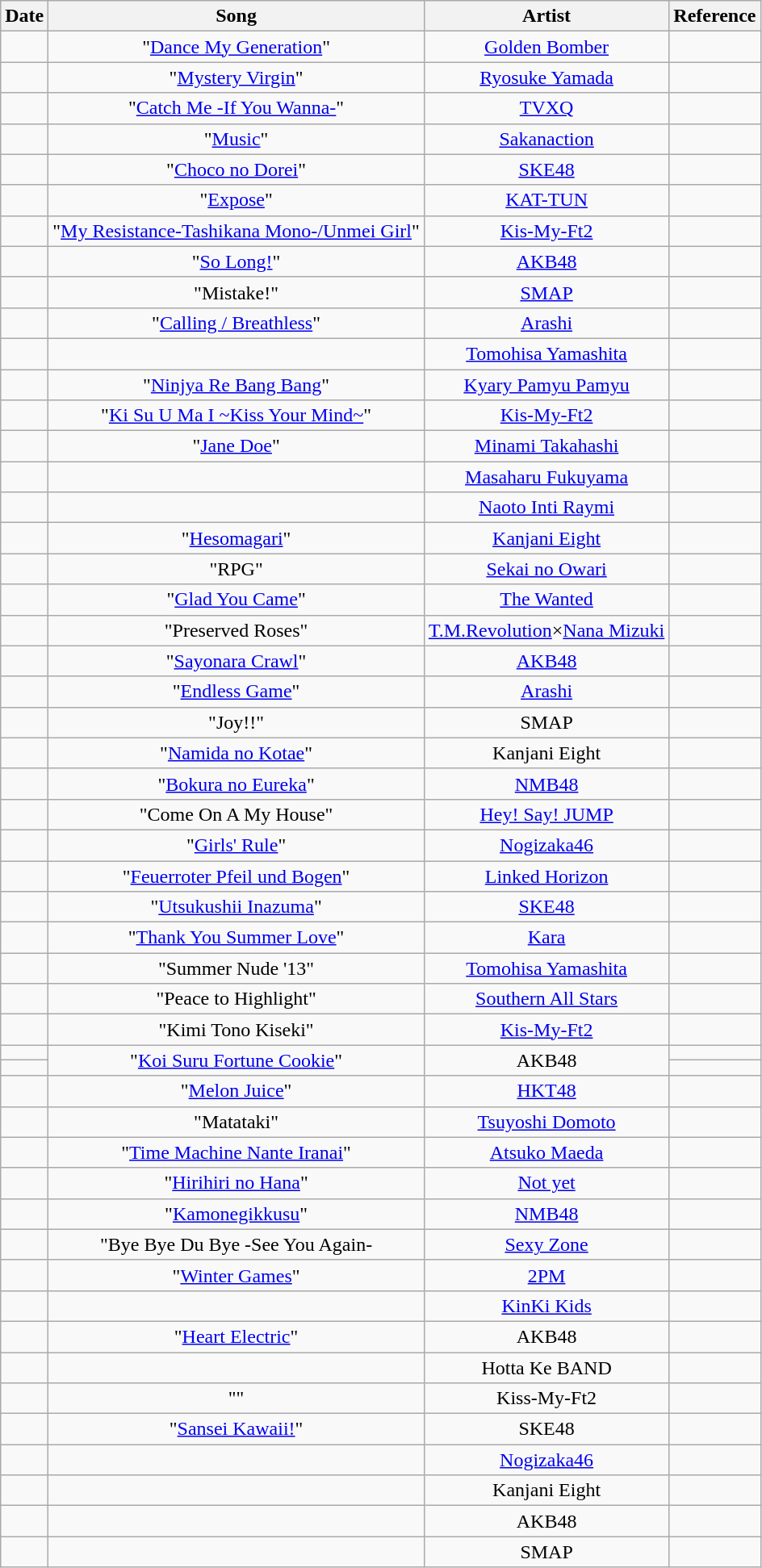<table class="wikitable sortable">
<tr>
<th style="text-align: center;">Date</th>
<th style="text-align: center;">Song</th>
<th style="text-align: center;">Artist</th>
<th style="text-align: center;" class="unsortable">Reference</th>
</tr>
<tr>
<td></td>
<td style="text-align: center;">"<a href='#'>Dance My Generation</a>"</td>
<td style="text-align: center;"><a href='#'>Golden Bomber</a></td>
<td style="text-align: center;"></td>
</tr>
<tr>
<td></td>
<td style="text-align: center;">"<a href='#'>Mystery Virgin</a>"</td>
<td style="text-align: center;"><a href='#'>Ryosuke Yamada</a></td>
<td style="text-align: center;"></td>
</tr>
<tr>
<td></td>
<td style="text-align: center;">"<a href='#'>Catch Me -If You Wanna-</a>"</td>
<td style="text-align: center;"><a href='#'>TVXQ</a></td>
<td style="text-align: center;"></td>
</tr>
<tr>
<td></td>
<td style="text-align: center;">"<a href='#'>Music</a>"</td>
<td style="text-align: center;"><a href='#'>Sakanaction</a></td>
<td style="text-align: center;"></td>
</tr>
<tr>
<td></td>
<td style="text-align: center;">"<a href='#'>Choco no Dorei</a>"</td>
<td style="text-align: center;"><a href='#'>SKE48</a></td>
<td style="text-align: center;"></td>
</tr>
<tr>
<td></td>
<td style="text-align: center;">"<a href='#'>Expose</a>"</td>
<td style="text-align: center;"><a href='#'>KAT-TUN</a></td>
<td style="text-align: center;"></td>
</tr>
<tr>
<td></td>
<td style="text-align: center;">"<a href='#'>My Resistance-Tashikana Mono-/Unmei Girl</a>"</td>
<td style="text-align: center;"><a href='#'>Kis-My-Ft2</a></td>
<td style="text-align: center;"></td>
</tr>
<tr>
<td></td>
<td style="text-align: center;">"<a href='#'>So Long!</a>"</td>
<td style="text-align: center;"><a href='#'>AKB48</a></td>
<td style="text-align: center;"></td>
</tr>
<tr>
<td></td>
<td style="text-align: center;">"Mistake!"</td>
<td style="text-align: center;"><a href='#'>SMAP</a></td>
<td style="text-align: center;"></td>
</tr>
<tr>
<td></td>
<td style="text-align: center;">"<a href='#'>Calling / Breathless</a>"</td>
<td style="text-align: center;"><a href='#'>Arashi</a></td>
<td style="text-align: center;"></td>
</tr>
<tr>
<td></td>
<td style="text-align: center;"></td>
<td style="text-align: center;"><a href='#'>Tomohisa Yamashita</a></td>
<td style="text-align: center;"></td>
</tr>
<tr>
<td></td>
<td style="text-align: center;">"<a href='#'>Ninjya Re Bang Bang</a>"</td>
<td style="text-align: center;"><a href='#'>Kyary Pamyu Pamyu</a></td>
<td style="text-align: center;"></td>
</tr>
<tr>
<td></td>
<td style="text-align: center;">"<a href='#'>Ki Su U Ma I ~Kiss Your Mind~</a>"</td>
<td style="text-align: center;"><a href='#'>Kis-My-Ft2</a></td>
<td style="text-align: center;"></td>
</tr>
<tr>
<td></td>
<td style="text-align: center;">"<a href='#'>Jane Doe</a>"</td>
<td style="text-align: center;"><a href='#'>Minami Takahashi</a></td>
<td style="text-align: center;"></td>
</tr>
<tr>
<td></td>
<td style="text-align: center;"></td>
<td style="text-align: center;"><a href='#'>Masaharu Fukuyama</a></td>
<td style="text-align: center;"></td>
</tr>
<tr>
<td></td>
<td style="text-align: center;"></td>
<td style="text-align: center;"><a href='#'>Naoto Inti Raymi</a></td>
<td style="text-align: center;"></td>
</tr>
<tr>
<td></td>
<td style="text-align: center;">"<a href='#'>Hesomagari</a>"</td>
<td style="text-align: center;"><a href='#'>Kanjani Eight</a></td>
<td style="text-align: center;"></td>
</tr>
<tr>
<td></td>
<td style="text-align: center;">"RPG"</td>
<td style="text-align: center;"><a href='#'>Sekai no Owari</a></td>
<td style="text-align: center;"></td>
</tr>
<tr>
<td></td>
<td style="text-align: center;">"<a href='#'>Glad You Came</a>"</td>
<td style="text-align: center;"><a href='#'>The Wanted</a></td>
<td style="text-align: center;"></td>
</tr>
<tr>
<td></td>
<td style="text-align: center;">"Preserved Roses"</td>
<td style="text-align: center;"><a href='#'>T.M.Revolution</a>×<a href='#'>Nana Mizuki</a></td>
<td style="text-align: center;"></td>
</tr>
<tr>
<td></td>
<td style="text-align: center;">"<a href='#'>Sayonara Crawl</a>"</td>
<td style="text-align: center;"><a href='#'>AKB48</a></td>
<td style="text-align: center;"></td>
</tr>
<tr>
<td></td>
<td style="text-align: center;">"<a href='#'>Endless Game</a>"</td>
<td style="text-align: center;"><a href='#'>Arashi</a></td>
<td style="text-align: center;"></td>
</tr>
<tr>
<td></td>
<td style="text-align: center;">"Joy!!"</td>
<td style="text-align: center;">SMAP</td>
<td style="text-align: center;"></td>
</tr>
<tr>
<td></td>
<td style="text-align: center;">"<a href='#'>Namida no Kotae</a>"</td>
<td style="text-align: center;">Kanjani Eight</td>
<td style="text-align: center;"></td>
</tr>
<tr>
<td></td>
<td style="text-align: center;">"<a href='#'>Bokura no Eureka</a>"</td>
<td style="text-align: center;"><a href='#'>NMB48</a></td>
<td style="text-align: center;"></td>
</tr>
<tr>
<td></td>
<td style="text-align: center;">"Come On A My House"</td>
<td style="text-align: center;"><a href='#'>Hey! Say! JUMP</a></td>
<td style="text-align: center;"></td>
</tr>
<tr>
<td></td>
<td style="text-align: center;">"<a href='#'>Girls' Rule</a>"</td>
<td style="text-align: center;"><a href='#'>Nogizaka46</a></td>
<td style="text-align: center;"></td>
</tr>
<tr>
<td></td>
<td style="text-align: center;">"<a href='#'>Feuerroter Pfeil und Bogen</a>"</td>
<td style="text-align: center;"><a href='#'>Linked Horizon</a></td>
<td style="text-align: center;"></td>
</tr>
<tr>
<td></td>
<td style="text-align: center;">"<a href='#'>Utsukushii Inazuma</a>"</td>
<td style="text-align: center;"><a href='#'>SKE48</a></td>
<td style="text-align: center;"></td>
</tr>
<tr>
<td></td>
<td style="text-align: center;">"<a href='#'>Thank You Summer Love</a>"</td>
<td style="text-align: center;"><a href='#'>Kara</a></td>
<td style="text-align: center;"></td>
</tr>
<tr>
<td></td>
<td style="text-align: center;">"Summer Nude '13"</td>
<td style="text-align: center;"><a href='#'>Tomohisa Yamashita</a></td>
<td style="text-align: center;"></td>
</tr>
<tr>
<td></td>
<td style="text-align: center;">"Peace to Highlight"</td>
<td style="text-align: center;"><a href='#'>Southern All Stars</a></td>
<td style="text-align: center;"></td>
</tr>
<tr>
<td></td>
<td style="text-align: center;">"Kimi Tono Kiseki"</td>
<td style="text-align: center;"><a href='#'>Kis-My-Ft2</a></td>
<td style="text-align: center;"></td>
</tr>
<tr>
<td></td>
<td style="text-align: center;" rowspan="2">"<a href='#'>Koi Suru Fortune Cookie</a>"</td>
<td style="text-align: center;" rowspan="2">AKB48</td>
<td style="text-align: center;"></td>
</tr>
<tr>
<td></td>
<td style="text-align: center;"></td>
</tr>
<tr>
<td></td>
<td style="text-align: center;">"<a href='#'>Melon Juice</a>"</td>
<td style="text-align: center;"><a href='#'>HKT48</a></td>
<td style="text-align: center;"></td>
</tr>
<tr>
<td></td>
<td style="text-align: center;">"Matataki"</td>
<td style="text-align: center;"><a href='#'>Tsuyoshi Domoto</a></td>
<td style="text-align: center;"></td>
</tr>
<tr>
<td></td>
<td style="text-align: center;">"<a href='#'>Time Machine Nante Iranai</a>"</td>
<td style="text-align: center;"><a href='#'>Atsuko Maeda</a></td>
<td style="text-align: center;"></td>
</tr>
<tr>
<td></td>
<td style="text-align: center;">"<a href='#'>Hirihiri no Hana</a>"</td>
<td style="text-align: center;"><a href='#'>Not yet</a></td>
<td style="text-align: center;"></td>
</tr>
<tr>
<td></td>
<td style="text-align: center;">"<a href='#'>Kamonegikkusu</a>"</td>
<td style="text-align: center;"><a href='#'>NMB48</a></td>
<td style="text-align: center;"></td>
</tr>
<tr>
<td></td>
<td style="text-align: center;">"Bye Bye Du Bye -See You Again-</td>
<td style="text-align: center;"><a href='#'>Sexy Zone</a></td>
<td style="text-align: center;"></td>
</tr>
<tr>
<td></td>
<td style="text-align: center;">"<a href='#'>Winter Games</a>"</td>
<td style="text-align: center;"><a href='#'>2PM</a></td>
<td style="text-align: center;"></td>
</tr>
<tr>
<td></td>
<td style="text-align: center;"></td>
<td style="text-align: center;"><a href='#'>KinKi Kids</a></td>
<td style="text-align: center;"></td>
</tr>
<tr>
<td></td>
<td style="text-align: center;">"<a href='#'>Heart Electric</a>"</td>
<td style="text-align: center;">AKB48</td>
<td style="text-align: center;"></td>
</tr>
<tr>
<td></td>
<td style="text-align: center;"></td>
<td style="text-align: center;">Hotta Ke BAND</td>
<td style="text-align: center;"></td>
</tr>
<tr>
<td></td>
<td style="text-align: center;">""</td>
<td style="text-align: center;">Kiss-My-Ft2</td>
<td style="text-align: center;"></td>
</tr>
<tr>
<td> </td>
<td style="text-align: center;">"<a href='#'>Sansei Kawaii!</a>"</td>
<td style="text-align: center;">SKE48</td>
<td style="text-align: center;"></td>
</tr>
<tr>
<td></td>
<td style="text-align: center;"></td>
<td style="text-align: center;"><a href='#'>Nogizaka46</a></td>
<td style="text-align: center;"></td>
</tr>
<tr>
<td></td>
<td style="text-align: center;"></td>
<td style="text-align: center;">Kanjani Eight</td>
<td style="text-align: center;"></td>
</tr>
<tr>
<td></td>
<td style="text-align: center;"></td>
<td style="text-align: center;">AKB48</td>
<td style="text-align: center;"></td>
</tr>
<tr>
<td></td>
<td style="text-align: center;"></td>
<td style="text-align: center;">SMAP</td>
<td style="text-align: center;"></td>
</tr>
</table>
